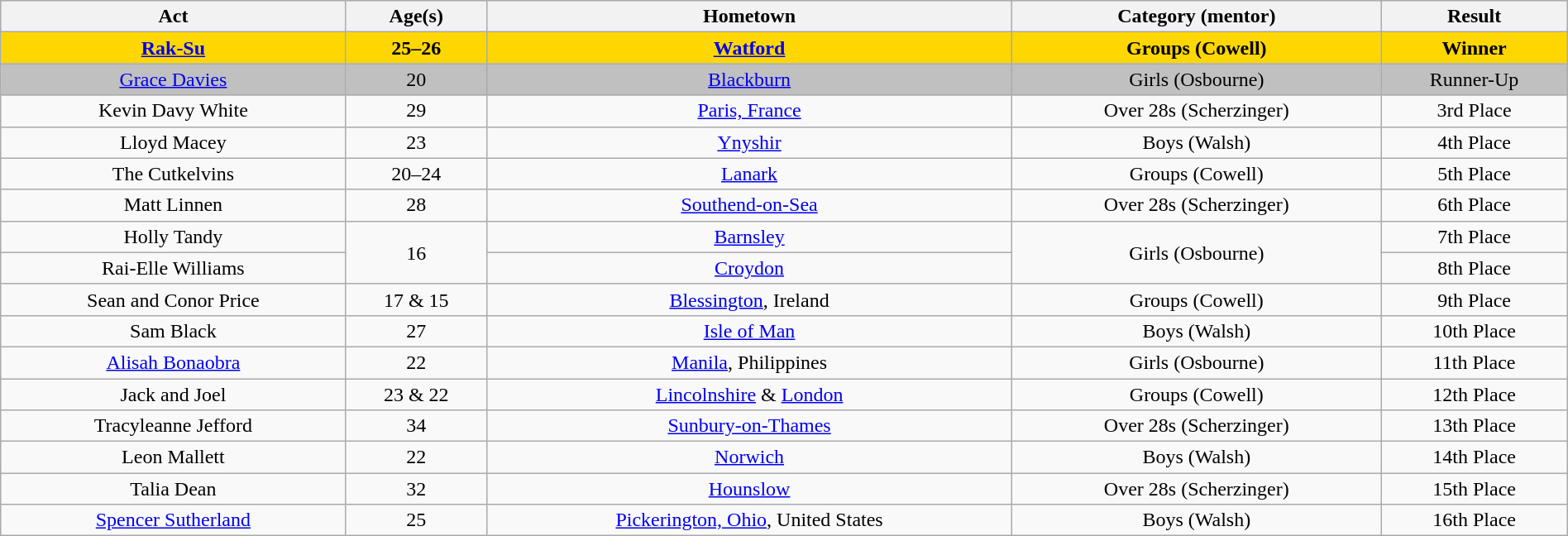<table class="wikitable sortable" style="width:100%; text-align:center;">
<tr>
<th>Act</th>
<th>Age(s)</th>
<th>Hometown</th>
<th>Category (mentor)</th>
<th>Result</th>
</tr>
<tr bgcolor=gold>
<td><strong><a href='#'>Rak-Su</a></strong></td>
<td><strong>25–26</strong></td>
<td><strong><a href='#'>Watford</a></strong></td>
<td><strong>Groups (Cowell)</strong></td>
<td><strong>Winner</strong></td>
</tr>
<tr bgcolor=silver>
<td><a href='#'>Grace Davies</a></td>
<td>20</td>
<td><a href='#'>Blackburn</a></td>
<td>Girls (Osbourne)</td>
<td>Runner-Up</td>
</tr>
<tr>
<td>Kevin Davy White</td>
<td>29</td>
<td><a href='#'>Paris, France</a></td>
<td>Over 28s (Scherzinger)</td>
<td>3rd Place</td>
</tr>
<tr>
<td>Lloyd Macey</td>
<td>23</td>
<td><a href='#'>Ynyshir</a></td>
<td>Boys (Walsh)</td>
<td>4th Place</td>
</tr>
<tr>
<td>The Cutkelvins</td>
<td>20–24</td>
<td><a href='#'>Lanark</a></td>
<td>Groups (Cowell)</td>
<td>5th Place</td>
</tr>
<tr>
<td>Matt Linnen</td>
<td>28</td>
<td><a href='#'>Southend-on-Sea</a></td>
<td>Over 28s (Scherzinger)</td>
<td>6th Place</td>
</tr>
<tr>
<td>Holly Tandy</td>
<td rowspan=2>16</td>
<td><a href='#'>Barnsley</a></td>
<td rowspan=2>Girls (Osbourne)</td>
<td>7th Place</td>
</tr>
<tr>
<td>Rai-Elle Williams</td>
<td><a href='#'>Croydon</a></td>
<td>8th Place</td>
</tr>
<tr>
<td>Sean and Conor Price</td>
<td>17 & 15</td>
<td><a href='#'>Blessington</a>, Ireland</td>
<td>Groups (Cowell)</td>
<td>9th Place</td>
</tr>
<tr>
<td>Sam Black</td>
<td>27</td>
<td><a href='#'>Isle of Man</a></td>
<td>Boys (Walsh)</td>
<td>10th Place</td>
</tr>
<tr>
<td><a href='#'>Alisah Bonaobra</a> </td>
<td>22</td>
<td><a href='#'>Manila</a>, Philippines</td>
<td>Girls (Osbourne)</td>
<td>11th Place</td>
</tr>
<tr>
<td>Jack and Joel </td>
<td>23 & 22</td>
<td><a href='#'>Lincolnshire</a> & <a href='#'>London</a></td>
<td>Groups (Cowell)</td>
<td>12th Place</td>
</tr>
<tr>
<td>Tracyleanne Jefford</td>
<td>34</td>
<td><a href='#'>Sunbury-on-Thames</a></td>
<td>Over 28s (Scherzinger)</td>
<td>13th Place</td>
</tr>
<tr>
<td>Leon Mallett </td>
<td>22</td>
<td><a href='#'>Norwich</a></td>
<td>Boys (Walsh)</td>
<td>14th Place</td>
</tr>
<tr>
<td>Talia Dean </td>
<td>32</td>
<td><a href='#'>Hounslow</a></td>
<td>Over 28s (Scherzinger)</td>
<td>15th Place</td>
</tr>
<tr>
<td><a href='#'>Spencer Sutherland</a></td>
<td>25</td>
<td><a href='#'>Pickerington, Ohio</a>, United States</td>
<td>Boys (Walsh)</td>
<td>16th Place</td>
</tr>
</table>
